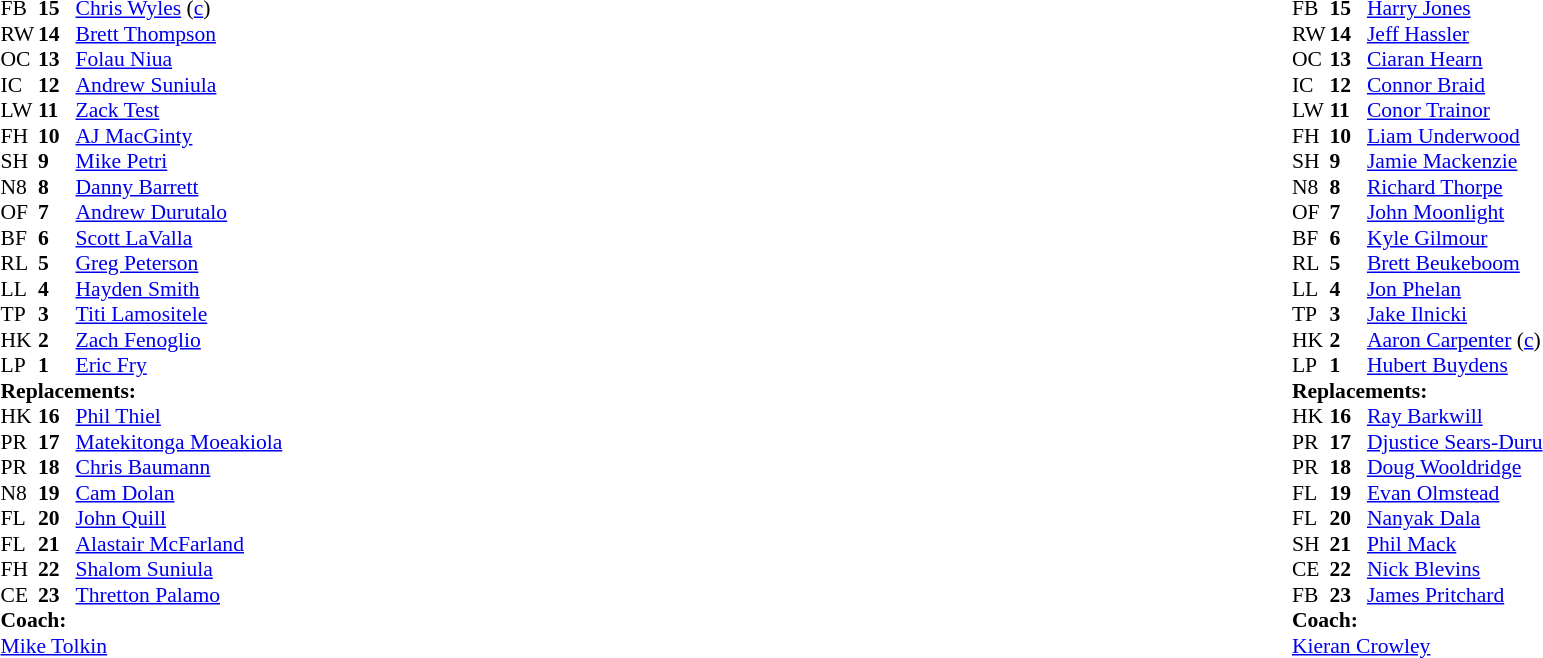<table style="width:100%;">
<tr>
<td style="vertical-align:top; width:50%;"><br><table style="font-size: 90%" cellspacing="0" cellpadding="0">
<tr>
<th width="25"></th>
<th width="25"></th>
</tr>
<tr>
<td>FB</td>
<td><strong>15</strong></td>
<td><a href='#'>Chris Wyles</a> (<a href='#'>c</a>)</td>
</tr>
<tr>
<td>RW</td>
<td><strong>14</strong></td>
<td><a href='#'>Brett Thompson</a></td>
</tr>
<tr>
<td>OC</td>
<td><strong>13</strong></td>
<td><a href='#'>Folau Niua</a></td>
</tr>
<tr>
<td>IC</td>
<td><strong>12</strong></td>
<td><a href='#'>Andrew Suniula</a></td>
<td></td>
<td></td>
</tr>
<tr>
<td>LW</td>
<td><strong>11</strong></td>
<td><a href='#'>Zack Test</a></td>
</tr>
<tr>
<td>FH</td>
<td><strong>10</strong></td>
<td><a href='#'>AJ MacGinty</a></td>
<td></td>
</tr>
<tr>
<td>SH</td>
<td><strong>9</strong></td>
<td><a href='#'>Mike Petri</a></td>
<td></td>
<td></td>
</tr>
<tr>
<td>N8</td>
<td><strong>8</strong></td>
<td><a href='#'>Danny Barrett</a></td>
<td></td>
</tr>
<tr>
<td>OF</td>
<td><strong>7</strong></td>
<td><a href='#'>Andrew Durutalo</a></td>
<td></td>
<td></td>
</tr>
<tr>
<td>BF</td>
<td><strong>6</strong></td>
<td><a href='#'>Scott LaValla</a></td>
</tr>
<tr>
<td>RL</td>
<td><strong>5</strong></td>
<td><a href='#'>Greg Peterson</a></td>
<td></td>
<td></td>
</tr>
<tr>
<td>LL</td>
<td><strong>4</strong></td>
<td><a href='#'>Hayden Smith</a></td>
<td></td>
<td></td>
</tr>
<tr>
<td>TP</td>
<td><strong>3</strong></td>
<td><a href='#'>Titi Lamositele</a></td>
<td></td>
<td></td>
</tr>
<tr>
<td>HK</td>
<td><strong>2</strong></td>
<td><a href='#'>Zach Fenoglio</a></td>
<td></td>
<td></td>
</tr>
<tr>
<td>LP</td>
<td><strong>1</strong></td>
<td><a href='#'>Eric Fry</a></td>
</tr>
<tr>
<td colspan=3><strong>Replacements:</strong></td>
</tr>
<tr>
<td>HK</td>
<td><strong>16</strong></td>
<td><a href='#'>Phil Thiel</a></td>
<td></td>
<td></td>
</tr>
<tr>
<td>PR</td>
<td><strong>17</strong></td>
<td><a href='#'>Matekitonga Moeakiola</a></td>
</tr>
<tr>
<td>PR</td>
<td><strong>18</strong></td>
<td><a href='#'>Chris Baumann</a></td>
<td></td>
<td></td>
</tr>
<tr>
<td>N8</td>
<td><strong>19</strong></td>
<td><a href='#'>Cam Dolan</a></td>
<td></td>
<td></td>
</tr>
<tr>
<td>FL</td>
<td><strong>20</strong></td>
<td><a href='#'>John Quill</a></td>
<td></td>
<td></td>
</tr>
<tr>
<td>FL</td>
<td><strong>21</strong></td>
<td><a href='#'>Alastair McFarland</a></td>
<td></td>
<td></td>
</tr>
<tr>
<td>FH</td>
<td><strong>22</strong></td>
<td><a href='#'>Shalom Suniula</a></td>
<td></td>
<td></td>
</tr>
<tr>
<td>CE</td>
<td><strong>23</strong></td>
<td><a href='#'>Thretton Palamo</a></td>
<td></td>
<td></td>
</tr>
<tr>
<td colspan=3><strong>Coach:</strong></td>
</tr>
<tr>
<td colspan="4"> <a href='#'>Mike Tolkin</a></td>
</tr>
</table>
</td>
<td style="vertical-align:top; width:50%;"><br><table cellspacing="0" cellpadding="0" style="font-size:90%; margin:auto;">
<tr>
<th width="25"></th>
<th width="25"></th>
</tr>
<tr>
<td>FB</td>
<td><strong>15</strong></td>
<td><a href='#'>Harry Jones</a></td>
</tr>
<tr>
<td>RW</td>
<td><strong>14</strong></td>
<td><a href='#'>Jeff Hassler</a></td>
</tr>
<tr>
<td>OC</td>
<td><strong>13</strong></td>
<td><a href='#'>Ciaran Hearn</a></td>
</tr>
<tr>
<td>IC</td>
<td><strong>12</strong></td>
<td><a href='#'>Connor Braid</a></td>
<td></td>
<td></td>
</tr>
<tr>
<td>LW</td>
<td><strong>11</strong></td>
<td><a href='#'>Conor Trainor</a></td>
<td></td>
<td></td>
</tr>
<tr>
<td>FH</td>
<td><strong>10</strong></td>
<td><a href='#'>Liam Underwood</a></td>
</tr>
<tr>
<td>SH</td>
<td><strong>9</strong></td>
<td><a href='#'>Jamie Mackenzie</a></td>
<td></td>
<td></td>
</tr>
<tr>
<td>N8</td>
<td><strong>8</strong></td>
<td><a href='#'>Richard Thorpe</a></td>
<td></td>
<td></td>
</tr>
<tr>
<td>OF</td>
<td><strong>7</strong></td>
<td><a href='#'>John Moonlight</a></td>
<td></td>
</tr>
<tr>
<td>BF</td>
<td><strong>6</strong></td>
<td><a href='#'>Kyle Gilmour</a></td>
</tr>
<tr>
<td>RL</td>
<td><strong>5</strong></td>
<td><a href='#'>Brett Beukeboom</a></td>
<td></td>
<td></td>
</tr>
<tr>
<td>LL</td>
<td><strong>4</strong></td>
<td><a href='#'>Jon Phelan</a></td>
</tr>
<tr>
<td>TP</td>
<td><strong>3</strong></td>
<td><a href='#'>Jake Ilnicki</a></td>
<td></td>
<td></td>
</tr>
<tr>
<td>HK</td>
<td><strong>2</strong></td>
<td><a href='#'>Aaron Carpenter</a> (<a href='#'>c</a>)</td>
<td></td>
<td></td>
</tr>
<tr>
<td>LP</td>
<td><strong>1</strong></td>
<td><a href='#'>Hubert Buydens</a></td>
<td></td>
<td></td>
</tr>
<tr>
<td colspan=3><strong>Replacements:</strong></td>
</tr>
<tr>
<td>HK</td>
<td><strong>16</strong></td>
<td><a href='#'>Ray Barkwill</a></td>
<td></td>
<td></td>
</tr>
<tr>
<td>PR</td>
<td><strong>17</strong></td>
<td><a href='#'>Djustice Sears-Duru</a></td>
<td></td>
<td></td>
</tr>
<tr>
<td>PR</td>
<td><strong>18</strong></td>
<td><a href='#'>Doug Wooldridge</a></td>
<td></td>
<td></td>
</tr>
<tr>
<td>FL</td>
<td><strong>19</strong></td>
<td><a href='#'>Evan Olmstead</a></td>
<td></td>
<td></td>
</tr>
<tr>
<td>FL</td>
<td><strong>20</strong></td>
<td><a href='#'>Nanyak Dala</a></td>
<td></td>
<td></td>
</tr>
<tr>
<td>SH</td>
<td><strong>21</strong></td>
<td><a href='#'>Phil Mack</a></td>
<td></td>
<td></td>
</tr>
<tr>
<td>CE</td>
<td><strong>22</strong></td>
<td><a href='#'>Nick Blevins</a></td>
<td></td>
<td></td>
</tr>
<tr>
<td>FB</td>
<td><strong>23</strong></td>
<td><a href='#'>James Pritchard</a></td>
<td></td>
<td></td>
</tr>
<tr>
<td colspan=3><strong>Coach:</strong></td>
</tr>
<tr>
<td colspan="4"> <a href='#'>Kieran Crowley</a></td>
</tr>
</table>
</td>
</tr>
</table>
